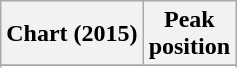<table class="wikitable sortable plainrowheaders">
<tr>
<th scope="col">Chart (2015)</th>
<th scope="col">Peak<br>position</th>
</tr>
<tr>
</tr>
<tr>
</tr>
<tr>
</tr>
<tr>
</tr>
</table>
